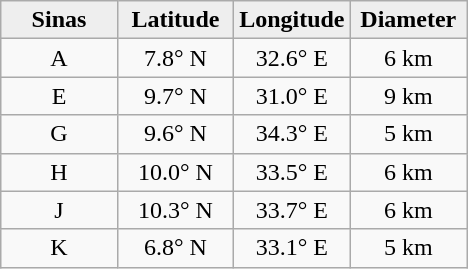<table class="wikitable">
<tr>
<th width="25%" style="background:#eeeeee;">Sinas</th>
<th width="25%" style="background:#eeeeee;">Latitude</th>
<th width="25%" style="background:#eeeeee;">Longitude</th>
<th width="25%" style="background:#eeeeee;">Diameter</th>
</tr>
<tr>
<td align="center">A</td>
<td align="center">7.8° N</td>
<td align="center">32.6° E</td>
<td align="center">6 km</td>
</tr>
<tr>
<td align="center">E</td>
<td align="center">9.7° N</td>
<td align="center">31.0° E</td>
<td align="center">9 km</td>
</tr>
<tr>
<td align="center">G</td>
<td align="center">9.6° N</td>
<td align="center">34.3° E</td>
<td align="center">5 km</td>
</tr>
<tr>
<td align="center">H</td>
<td align="center">10.0° N</td>
<td align="center">33.5° E</td>
<td align="center">6 km</td>
</tr>
<tr>
<td align="center">J</td>
<td align="center">10.3° N</td>
<td align="center">33.7° E</td>
<td align="center">6 km</td>
</tr>
<tr>
<td align="center">K</td>
<td align="center">6.8° N</td>
<td align="center">33.1° E</td>
<td align="center">5 km</td>
</tr>
</table>
